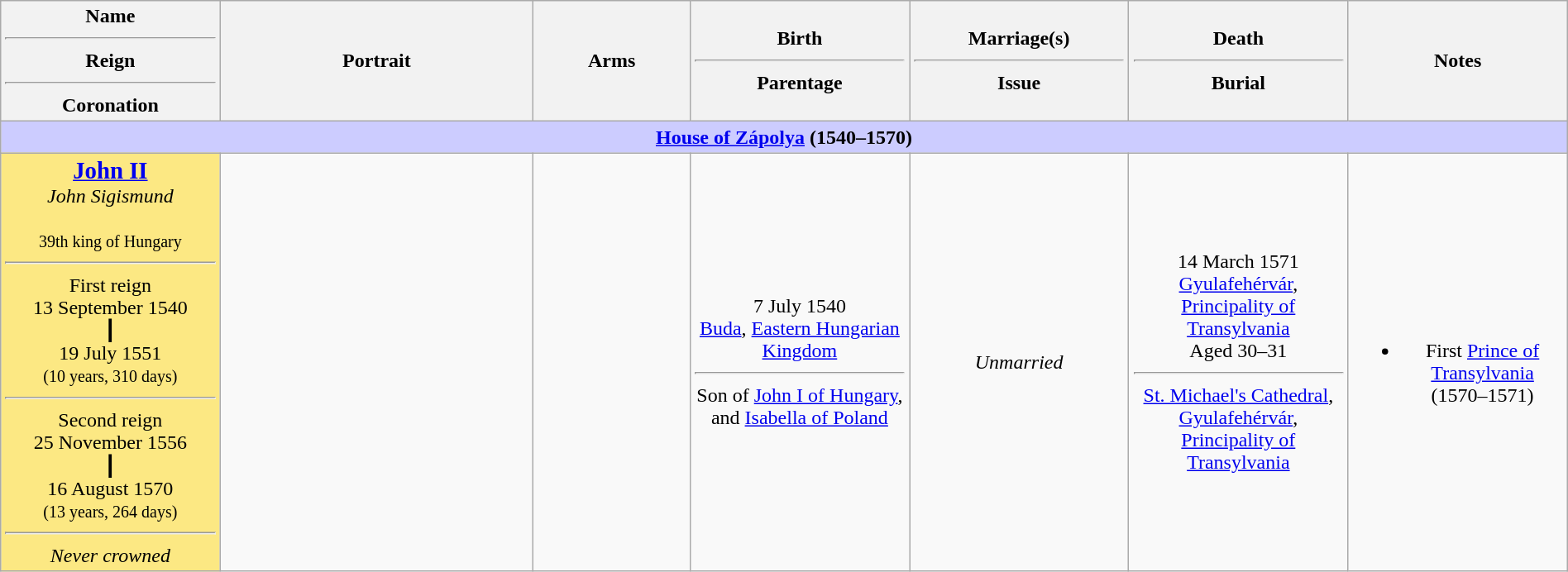<table class="wikitable" style="text-align:Center; width:100%">
<tr>
<th width="14%">Name<hr>Reign<hr>Coronation</th>
<th width="20%">Portrait</th>
<th width="10%">Arms</th>
<th width="14%">Birth<hr>Parentage</th>
<th width="14%">Marriage(s)<hr>Issue</th>
<th width="14%">Death<hr>Burial</th>
<th width="14%">Notes</th>
</tr>
<tr>
<th colspan="7" style="background:#ccccff"><a href='#'>House of Zápolya</a> (1540–1570)</th>
</tr>
<tr>
<td style="background:#FCE883"><strong><a href='#'><big>John II</big></a></strong><br><em>John Sigismund</em><br><small></small><br><small>39th king of Hungary</small><hr>First reign<br>13 September 1540<br>┃<br>19 July 1551<br><small>(10 years, 310 days)</small><hr>Second reign<br>25 November 1556<br>┃<br>16 August 1570<br><small>(13 years, 264 days)</small><hr><em>Never crowned</em></td>
<td></td>
<td></td>
<td>7 July 1540<br><a href='#'>Buda</a>, <a href='#'>Eastern Hungarian Kingdom</a><hr>Son of <a href='#'>John I of Hungary</a>, and <a href='#'>Isabella of Poland</a></td>
<td><em>Unmarried</em></td>
<td>14 March 1571<br><a href='#'>Gyulafehérvár</a>, <a href='#'>Principality of Transylvania</a><br>Aged 30–31<hr><a href='#'>St. Michael's Cathedral</a>, <a href='#'>Gyulafehérvár</a>, <a href='#'>Principality of Transylvania</a></td>
<td><br><ul><li>First <a href='#'>Prince of Transylvania</a> (1570–1571)</li></ul></td>
</tr>
</table>
